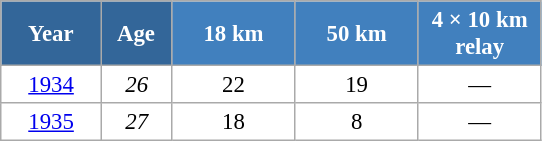<table class="wikitable" style="font-size:95%; text-align:center; border:grey solid 1px; border-collapse:collapse; background:#ffffff;">
<tr>
<th style="background-color:#369; color:white; width:60px;"> Year </th>
<th style="background-color:#369; color:white; width:40px;"> Age </th>
<th style="background-color:#4180be; color:white; width:75px;"> 18 km </th>
<th style="background-color:#4180be; color:white; width:75px;"> 50 km </th>
<th style="background-color:#4180be; color:white; width:75px;"> 4 × 10 km <br> relay </th>
</tr>
<tr>
<td><a href='#'>1934</a></td>
<td><em>26</em></td>
<td>22</td>
<td>19</td>
<td>—</td>
</tr>
<tr>
<td><a href='#'>1935</a></td>
<td><em>27</em></td>
<td>18</td>
<td>8</td>
<td>—</td>
</tr>
</table>
